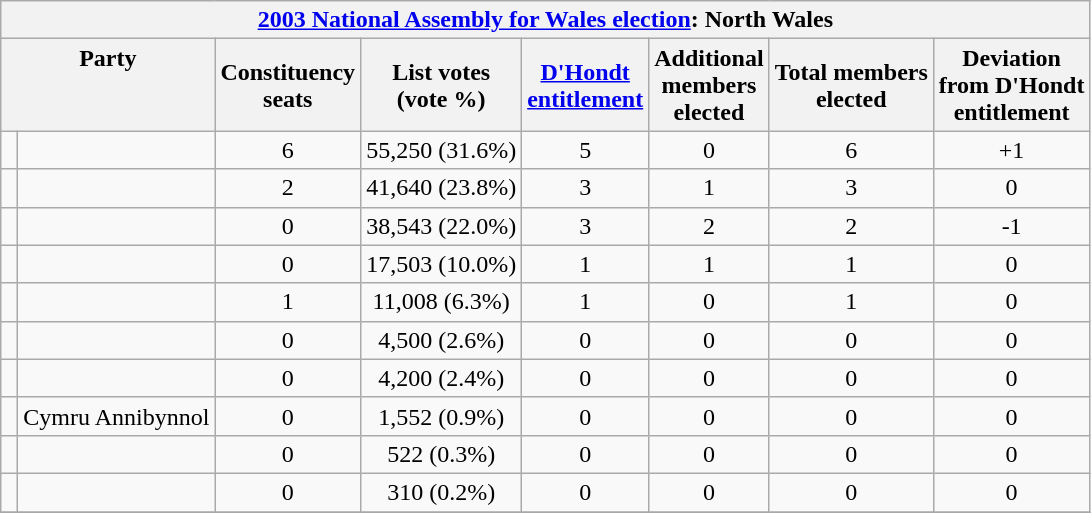<table class="wikitable" style="text-align:center">
<tr>
<th colspan=9><a href='#'>2003 National Assembly for Wales election</a>: North Wales</th>
</tr>
<tr>
<th colspan="2" rowspan="1" align="center" valign="top">Party</th>
<th>Constituency<br>seats</th>
<th>List votes<br>(vote %)</th>
<th><a href='#'>D'Hondt<br>entitlement</a></th>
<th>Additional<br>members<br>elected</th>
<th>Total members<br>elected</th>
<th>Deviation<br>from D'Hondt<br>entitlement</th>
</tr>
<tr>
<td style="width: 4px" bgcolor=></td>
<td style="text-align: left;" scope="row"><strong><a href='#'></a></strong></td>
<td>6</td>
<td>55,250 (31.6%)</td>
<td>5</td>
<td>0</td>
<td>6</td>
<td>+1</td>
</tr>
<tr>
<td style="width: 4px" bgcolor=></td>
<td style="text-align: left;" scope="row"><strong><a href='#'></a></strong></td>
<td>2</td>
<td>41,640 (23.8%)</td>
<td>3</td>
<td>1</td>
<td>3</td>
<td>0</td>
</tr>
<tr>
<td style="width: 4px" bgcolor=></td>
<td style="text-align: left;" scope="row"><strong><a href='#'></a></strong></td>
<td>0</td>
<td>38,543 (22.0%)</td>
<td>3</td>
<td>2</td>
<td>2</td>
<td>-1</td>
</tr>
<tr>
<td style="width: 4px" bgcolor=></td>
<td style="text-align: left;" scope="row"><strong><a href='#'></a></strong></td>
<td>0</td>
<td>17,503 (10.0%)</td>
<td>1</td>
<td>1</td>
<td>1</td>
<td>0</td>
</tr>
<tr>
<td style="width: 4px" bgcolor=></td>
<td style="text-align: left;" scope="row"><strong><a href='#'></a></strong></td>
<td>1</td>
<td>11,008 (6.3%)</td>
<td>1</td>
<td>0</td>
<td>1</td>
<td>0</td>
</tr>
<tr>
<td style="width: 4px" bgcolor=></td>
<td style="text-align: left;" scope="row"><a href='#'></a></td>
<td>0</td>
<td>4,500 (2.6%)</td>
<td>0</td>
<td>0</td>
<td>0</td>
<td>0</td>
</tr>
<tr>
<td style="width: 4px" bgcolor=></td>
<td style="text-align: left;" scope="row"><a href='#'></a></td>
<td>0</td>
<td>4,200 (2.4%)</td>
<td>0</td>
<td>0</td>
<td>0</td>
<td>0</td>
</tr>
<tr>
<td></td>
<td style="text-align: left;" scope="row">Cymru Annibynnol</td>
<td>0</td>
<td>1,552 (0.9%)</td>
<td>0</td>
<td>0</td>
<td>0</td>
<td>0</td>
</tr>
<tr>
<td style="width: 4px" bgcolor=></td>
<td style="text-align: left;" scope="row"><a href='#'></a></td>
<td>0</td>
<td>522 (0.3%)</td>
<td>0</td>
<td>0</td>
<td>0</td>
<td>0</td>
</tr>
<tr>
<td style="width: 4px" bgcolor=></td>
<td style="text-align: left;" scope="row"><a href='#'></a></td>
<td>0</td>
<td>310 (0.2%)</td>
<td>0</td>
<td>0</td>
<td>0</td>
<td>0</td>
</tr>
<tr>
</tr>
</table>
